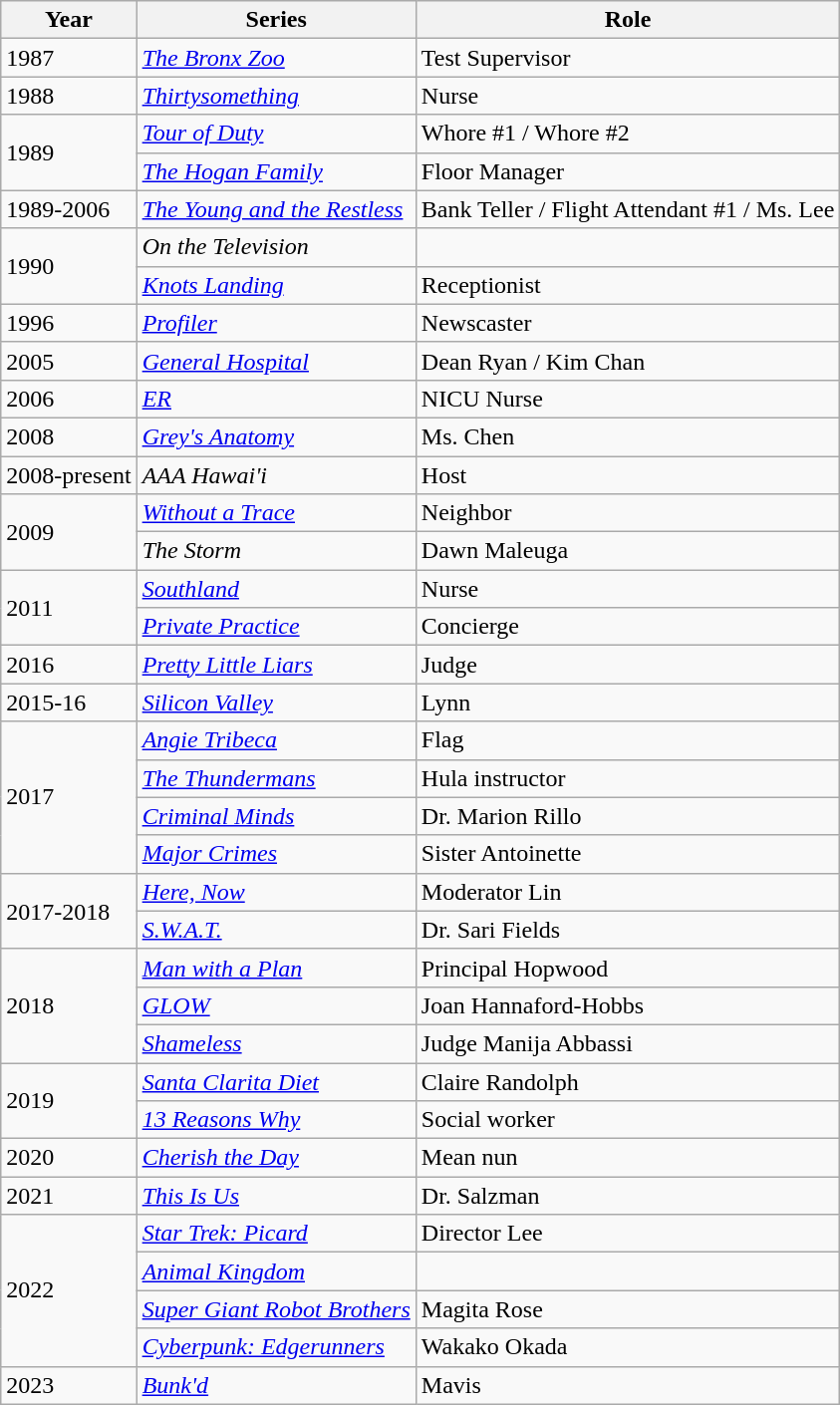<table class = "wikitable unsortable">
<tr>
<th>Year</th>
<th>Series</th>
<th>Role</th>
</tr>
<tr>
<td>1987</td>
<td><em><a href='#'>The Bronx Zoo</a></em></td>
<td>Test Supervisor</td>
</tr>
<tr>
<td>1988</td>
<td><em><a href='#'>Thirtysomething</a></em></td>
<td>Nurse</td>
</tr>
<tr>
<td rowspan="2">1989</td>
<td><em><a href='#'>Tour of Duty</a></em></td>
<td>Whore #1 / Whore #2</td>
</tr>
<tr>
<td><em><a href='#'>The Hogan Family</a></em></td>
<td>Floor Manager</td>
</tr>
<tr>
<td>1989-2006</td>
<td><em><a href='#'>The Young and the Restless</a></em></td>
<td>Bank Teller / Flight Attendant #1 / Ms. Lee</td>
</tr>
<tr>
<td rowspan="2">1990</td>
<td><em>On the Television</em></td>
<td></td>
</tr>
<tr>
<td><em><a href='#'>Knots Landing</a></em></td>
<td>Receptionist</td>
</tr>
<tr>
<td>1996</td>
<td><em><a href='#'>Profiler</a></em></td>
<td>Newscaster</td>
</tr>
<tr>
<td>2005</td>
<td><em><a href='#'>General Hospital</a></em></td>
<td>Dean Ryan / Kim Chan</td>
</tr>
<tr>
<td>2006</td>
<td><em><a href='#'>ER</a></em></td>
<td>NICU Nurse</td>
</tr>
<tr>
<td>2008</td>
<td><em><a href='#'>Grey's Anatomy</a></em></td>
<td>Ms. Chen</td>
</tr>
<tr>
<td>2008-present</td>
<td><em>AAA Hawai'i</em></td>
<td>Host</td>
</tr>
<tr>
<td rowspan="2">2009</td>
<td><em><a href='#'>Without a Trace</a></em></td>
<td>Neighbor</td>
</tr>
<tr>
<td><em>The Storm</em></td>
<td>Dawn Maleuga</td>
</tr>
<tr>
<td rowspan="2">2011</td>
<td><em><a href='#'>Southland</a></em></td>
<td>Nurse</td>
</tr>
<tr>
<td><em><a href='#'>Private Practice</a></em></td>
<td>Concierge</td>
</tr>
<tr>
<td>2016</td>
<td><em><a href='#'>Pretty Little Liars</a></em></td>
<td>Judge</td>
</tr>
<tr>
<td>2015-16</td>
<td><em><a href='#'>Silicon Valley</a></em></td>
<td>Lynn</td>
</tr>
<tr>
<td rowspan="4">2017</td>
<td><em><a href='#'>Angie Tribeca</a></em></td>
<td>Flag</td>
</tr>
<tr>
<td><em><a href='#'>The Thundermans</a></em></td>
<td>Hula instructor</td>
</tr>
<tr>
<td><em><a href='#'>Criminal Minds</a></em></td>
<td>Dr. Marion Rillo</td>
</tr>
<tr>
<td><em><a href='#'>Major Crimes</a></em></td>
<td>Sister Antoinette</td>
</tr>
<tr>
<td rowspan="2">2017-2018</td>
<td><em><a href='#'>Here, Now</a></em></td>
<td>Moderator Lin</td>
</tr>
<tr>
<td><em><a href='#'>S.W.A.T.</a></em></td>
<td>Dr. Sari Fields</td>
</tr>
<tr>
<td rowspan="3">2018</td>
<td><em><a href='#'>Man with a Plan</a></em></td>
<td>Principal Hopwood</td>
</tr>
<tr>
<td><em><a href='#'>GLOW</a></em></td>
<td>Joan Hannaford-Hobbs</td>
</tr>
<tr>
<td><em><a href='#'>Shameless</a></em></td>
<td>Judge Manija Abbassi</td>
</tr>
<tr>
<td rowspan="2">2019</td>
<td><em><a href='#'>Santa Clarita Diet</a></em></td>
<td>Claire Randolph</td>
</tr>
<tr>
<td><em><a href='#'>13 Reasons Why</a></em></td>
<td>Social worker</td>
</tr>
<tr>
<td>2020</td>
<td><em><a href='#'>Cherish the Day</a></em></td>
<td>Mean nun</td>
</tr>
<tr>
<td>2021</td>
<td><em><a href='#'>This Is Us</a></em></td>
<td>Dr. Salzman</td>
</tr>
<tr>
<td rowspan="4">2022</td>
<td><em><a href='#'>Star Trek: Picard</a></em></td>
<td>Director Lee</td>
</tr>
<tr>
<td><em><a href='#'>Animal Kingdom</a></em></td>
<td></td>
</tr>
<tr>
<td><em><a href='#'>Super Giant Robot Brothers</a></em></td>
<td>Magita Rose</td>
</tr>
<tr>
<td><em><a href='#'>Cyberpunk: Edgerunners</a></em></td>
<td>Wakako Okada</td>
</tr>
<tr>
<td>2023</td>
<td><em><a href='#'>Bunk'd</a></em></td>
<td>Mavis</td>
</tr>
</table>
